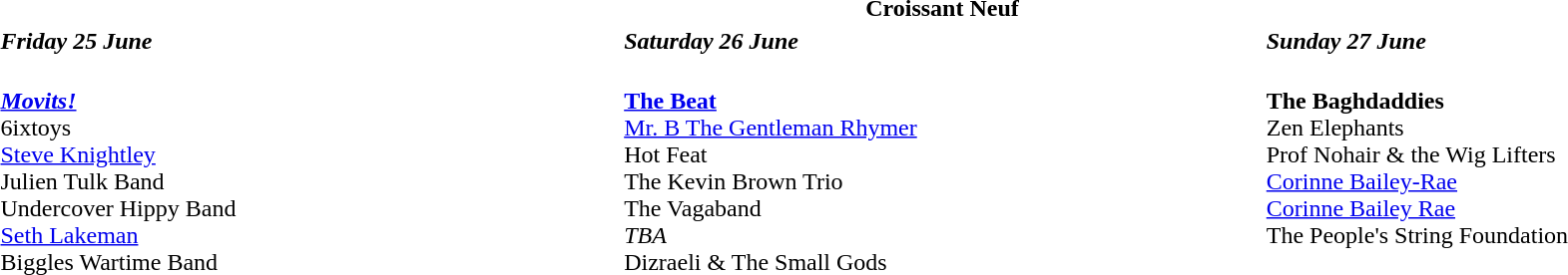<table class="collapsible collapsed" style="width:100%;">
<tr>
<th colspan=3>Croissant Neuf</th>
</tr>
<tr>
<td style="width:33%;"><strong><em>Friday 25 June</em></strong></td>
<td style="width:34%;"><strong><em>Saturday 26 June</em></strong></td>
<td style="width:33%;"><strong><em>Sunday 27 June</em></strong></td>
</tr>
<tr valign="top">
<td><br><strong><em><a href='#'>Movits!</a></em></strong><br>6ixtoys<br><a href='#'>Steve Knightley</a><br>Julien Tulk Band<br>Undercover Hippy Band<br><a href='#'>Seth Lakeman</a><br>Biggles Wartime Band</td>
<td><br><strong><a href='#'>The Beat</a></strong><br><a href='#'>Mr. B The Gentleman Rhymer</a><br>Hot Feat<br>The Kevin Brown Trio<br>The Vagaband<br><em>TBA</em><br>Dizraeli & The Small Gods<br></td>
<td><br><strong>The Baghdaddies</strong><br>Zen Elephants<br>Prof Nohair & the Wig Lifters<br><a href='#'>Corinne Bailey-Rae</a><br><a href='#'>Corinne Bailey Rae</a><br>The People's String Foundation</td>
</tr>
</table>
